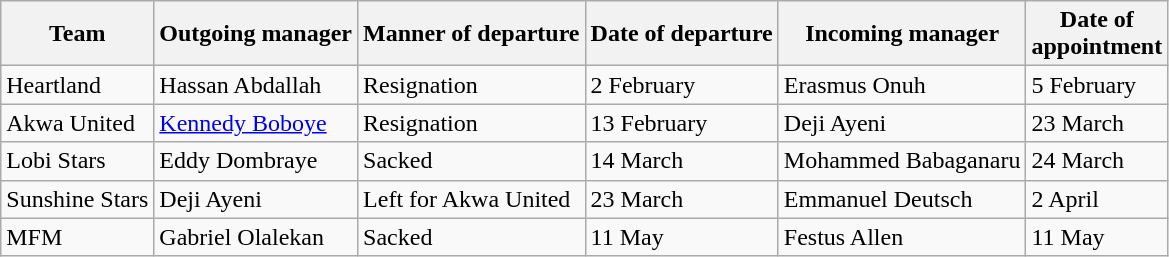<table class="wikitable sortable">
<tr>
<th>Team</th>
<th>Outgoing manager</th>
<th>Manner of departure</th>
<th>Date of departure</th>
<th>Incoming manager</th>
<th>Date of<br>appointment</th>
</tr>
<tr>
<td>Heartland</td>
<td> Hassan Abdallah</td>
<td>Resignation</td>
<td>2 February</td>
<td> Erasmus Onuh</td>
<td>5 February</td>
</tr>
<tr>
<td>Akwa United</td>
<td> <a href='#'>Kennedy Boboye</a></td>
<td>Resignation</td>
<td>13 February</td>
<td> Deji Ayeni</td>
<td>23 March</td>
</tr>
<tr>
<td>Lobi Stars</td>
<td> Eddy Dombraye</td>
<td>Sacked</td>
<td>14 March</td>
<td> Mohammed Babaganaru</td>
<td>24 March</td>
</tr>
<tr>
<td>Sunshine Stars</td>
<td> Deji Ayeni</td>
<td>Left for Akwa United</td>
<td>23 March</td>
<td> Emmanuel Deutsch</td>
<td>2 April</td>
</tr>
<tr>
<td>MFM</td>
<td> Gabriel Olalekan</td>
<td>Sacked</td>
<td>11 May</td>
<td> Festus Allen</td>
<td>11 May</td>
</tr>
</table>
